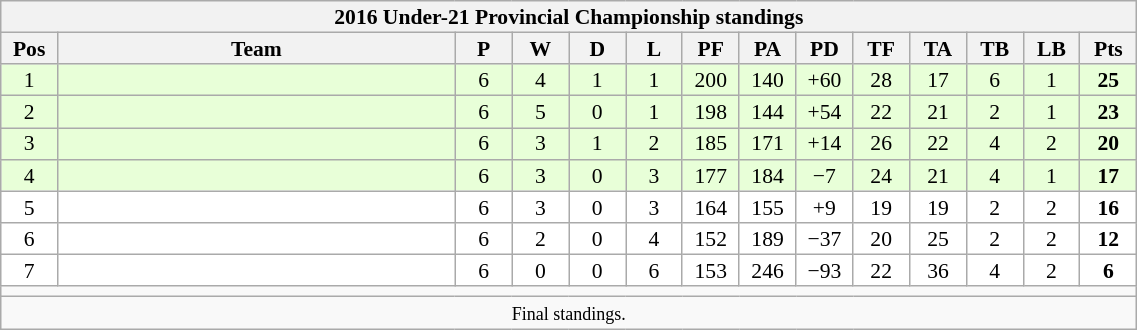<table class="wikitable" style="text-align:center; line-height:100%; font-size:90%; width:60%;">
<tr>
<th colspan="100%" cellpadding="0" cellspacing="0"><strong>2016 Under-21 Provincial Championship standings</strong></th>
</tr>
<tr>
<th style="width:5%;">Pos</th>
<th style="width:35%;">Team</th>
<th style="width:5%;">P</th>
<th style="width:5%;">W</th>
<th style="width:5%;">D</th>
<th style="width:5%;">L</th>
<th style="width:5%;">PF</th>
<th style="width:5%;">PA</th>
<th style="width:5%;">PD</th>
<th style="width:5%;">TF</th>
<th style="width:5%;">TA</th>
<th style="width:5%;">TB</th>
<th style="width:5%;">LB</th>
<th style="width:5%;">Pts<br></th>
</tr>
<tr style="background:#E8FFD8;">
<td>1</td>
<td align=left></td>
<td>6</td>
<td>4</td>
<td>1</td>
<td>1</td>
<td>200</td>
<td>140</td>
<td>+60</td>
<td>28</td>
<td>17</td>
<td>6</td>
<td>1</td>
<td><strong>25</strong></td>
</tr>
<tr style="background:#E8FFD8;">
<td>2</td>
<td align=left></td>
<td>6</td>
<td>5</td>
<td>0</td>
<td>1</td>
<td>198</td>
<td>144</td>
<td>+54</td>
<td>22</td>
<td>21</td>
<td>2</td>
<td>1</td>
<td><strong>23</strong></td>
</tr>
<tr style="background:#E8FFD8;">
<td>3</td>
<td align=left></td>
<td>6</td>
<td>3</td>
<td>1</td>
<td>2</td>
<td>185</td>
<td>171</td>
<td>+14</td>
<td>26</td>
<td>22</td>
<td>4</td>
<td>2</td>
<td><strong>20</strong></td>
</tr>
<tr style="background:#E8FFD8;">
<td>4</td>
<td align=left></td>
<td>6</td>
<td>3</td>
<td>0</td>
<td>3</td>
<td>177</td>
<td>184</td>
<td>−7</td>
<td>24</td>
<td>21</td>
<td>4</td>
<td>1</td>
<td><strong>17</strong></td>
</tr>
<tr style="background:#FFFFFF;">
<td>5</td>
<td align=left></td>
<td>6</td>
<td>3</td>
<td>0</td>
<td>3</td>
<td>164</td>
<td>155</td>
<td>+9</td>
<td>19</td>
<td>19</td>
<td>2</td>
<td>2</td>
<td><strong>16</strong></td>
</tr>
<tr style="background:#FFFFFF;">
<td>6</td>
<td align=left></td>
<td>6</td>
<td>2</td>
<td>0</td>
<td>4</td>
<td>152</td>
<td>189</td>
<td>−37</td>
<td>20</td>
<td>25</td>
<td>2</td>
<td>2</td>
<td><strong>12</strong></td>
</tr>
<tr style="background:#FFFFFF;">
<td>7</td>
<td align=left></td>
<td>6</td>
<td>0</td>
<td>0</td>
<td>6</td>
<td>153</td>
<td>246</td>
<td>−93</td>
<td>22</td>
<td>36</td>
<td>4</td>
<td>2</td>
<td><strong>6</strong></td>
</tr>
<tr>
<td colspan="100%" cellpadding="0" cellspacing="0"></td>
</tr>
<tr>
<td colspan="100%" cellpadding="0" cellspacing="0"><small>Final standings.</small></td>
</tr>
</table>
